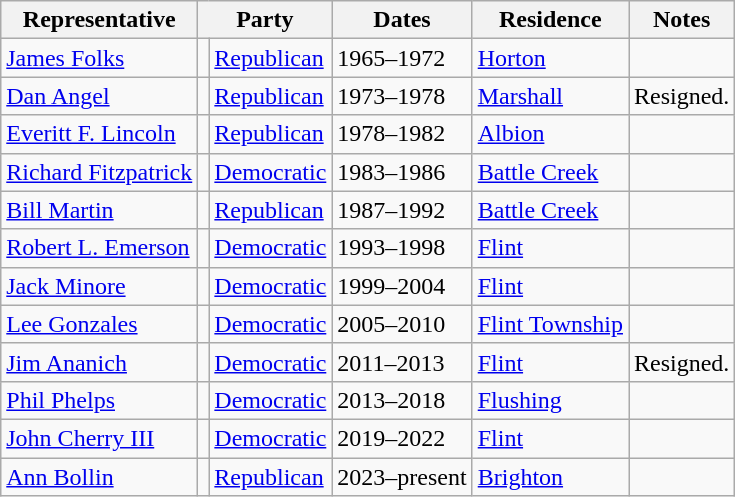<table class=wikitable>
<tr valign=bottom>
<th>Representative</th>
<th colspan="2">Party</th>
<th>Dates</th>
<th>Residence</th>
<th>Notes</th>
</tr>
<tr>
<td><a href='#'>James Folks</a></td>
<td bgcolor=></td>
<td><a href='#'>Republican</a></td>
<td>1965–1972</td>
<td><a href='#'>Horton</a></td>
<td></td>
</tr>
<tr>
<td><a href='#'>Dan Angel</a></td>
<td bgcolor=></td>
<td><a href='#'>Republican</a></td>
<td>1973–1978</td>
<td><a href='#'>Marshall</a></td>
<td>Resigned.</td>
</tr>
<tr>
<td><a href='#'>Everitt F. Lincoln</a></td>
<td bgcolor=></td>
<td><a href='#'>Republican</a></td>
<td>1978–1982</td>
<td><a href='#'>Albion</a></td>
<td></td>
</tr>
<tr>
<td><a href='#'>Richard Fitzpatrick</a></td>
<td bgcolor=></td>
<td><a href='#'>Democratic</a></td>
<td>1983–1986</td>
<td><a href='#'>Battle Creek</a></td>
<td></td>
</tr>
<tr>
<td><a href='#'>Bill Martin</a></td>
<td bgcolor=></td>
<td><a href='#'>Republican</a></td>
<td>1987–1992</td>
<td><a href='#'>Battle Creek</a></td>
<td></td>
</tr>
<tr>
<td><a href='#'>Robert L. Emerson</a></td>
<td bgcolor=></td>
<td><a href='#'>Democratic</a></td>
<td>1993–1998</td>
<td><a href='#'>Flint</a></td>
<td></td>
</tr>
<tr>
<td><a href='#'>Jack Minore</a></td>
<td bgcolor=></td>
<td><a href='#'>Democratic</a></td>
<td>1999–2004</td>
<td><a href='#'>Flint</a></td>
<td></td>
</tr>
<tr>
<td><a href='#'>Lee Gonzales</a></td>
<td bgcolor=></td>
<td><a href='#'>Democratic</a></td>
<td>2005–2010</td>
<td><a href='#'>Flint Township</a></td>
<td></td>
</tr>
<tr>
<td><a href='#'>Jim Ananich</a></td>
<td bgcolor=></td>
<td><a href='#'>Democratic</a></td>
<td>2011–2013</td>
<td><a href='#'>Flint</a></td>
<td>Resigned.</td>
</tr>
<tr>
<td><a href='#'>Phil Phelps</a></td>
<td bgcolor=></td>
<td><a href='#'>Democratic</a></td>
<td>2013–2018</td>
<td><a href='#'>Flushing</a></td>
<td></td>
</tr>
<tr>
<td><a href='#'>John Cherry III</a></td>
<td bgcolor=></td>
<td><a href='#'>Democratic</a></td>
<td>2019–2022</td>
<td><a href='#'>Flint</a></td>
<td></td>
</tr>
<tr>
<td><a href='#'>Ann Bollin</a></td>
<td bgcolor=></td>
<td><a href='#'>Republican</a></td>
<td>2023–present</td>
<td><a href='#'>Brighton</a></td>
<td></td>
</tr>
</table>
